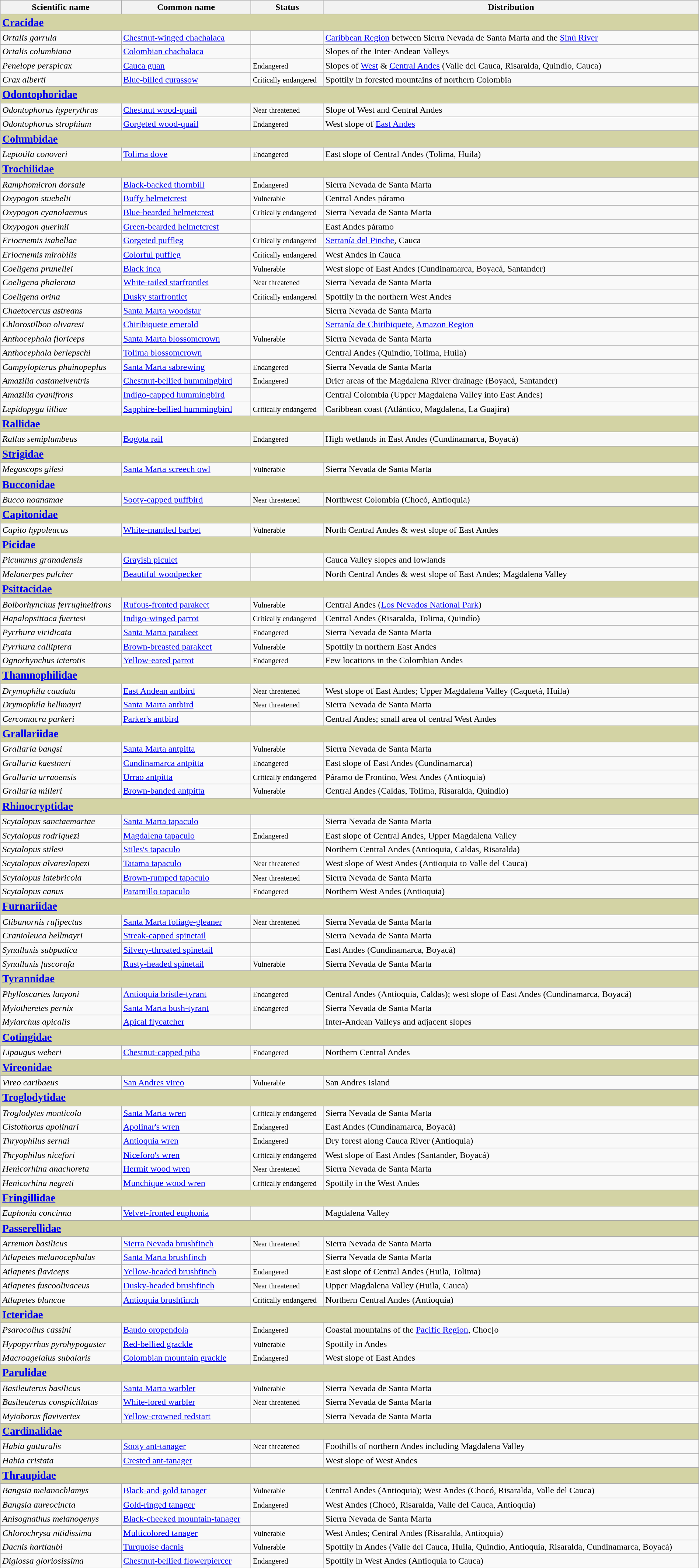<table class="wikitable" style="width:100%;">
<tr>
<th>Scientific name</th>
<th>Common name</th>
<th>Status </th>
<th>Distribution </th>
</tr>
<tr>
<td colspan="100%" bgcolor="#d3d3a4"><big><strong><a href='#'>Cracidae</a></strong></big></td>
</tr>
<tr>
<td><em>Ortalis garrula</em></td>
<td><a href='#'>Chestnut-winged chachalaca</a></td>
<td></td>
<td><a href='#'>Caribbean Region</a> between Sierra Nevada de Santa Marta and the <a href='#'>Sinú River</a></td>
</tr>
<tr>
<td><em>Ortalis columbiana</em></td>
<td><a href='#'>Colombian chachalaca</a></td>
<td></td>
<td>Slopes of the Inter-Andean Valleys</td>
</tr>
<tr>
<td><em>Penelope perspicax</em></td>
<td><a href='#'>Cauca guan</a></td>
<td><span><small>Endangered</small></span></td>
<td>Slopes of <a href='#'>West</a> & <a href='#'>Central Andes</a> (Valle del Cauca, Risaralda, Quindío, Cauca)</td>
</tr>
<tr>
<td><em>Crax alberti</em></td>
<td><a href='#'>Blue-billed curassow</a></td>
<td><span><small>Critically endangered</small></span></td>
<td>Spottily in forested mountains of northern Colombia</td>
</tr>
<tr>
<td colspan="100%" bgcolor="#d3d3a4"><big><strong><a href='#'>Odontophoridae</a></strong></big></td>
</tr>
<tr>
<td><em>Odontophorus hyperythrus</em></td>
<td><a href='#'>Chestnut wood-quail</a></td>
<td><span><small>Near threatened</small></span></td>
<td>Slope of West and Central Andes</td>
</tr>
<tr>
<td><em>Odontophorus strophium</em></td>
<td><a href='#'>Gorgeted wood-quail</a></td>
<td><span><small>Endangered</small></span></td>
<td>West slope of <a href='#'>East Andes</a></td>
</tr>
<tr>
<td colspan="100%" bgcolor="#d3d3a4"><big><strong><a href='#'>Columbidae</a></strong></big></td>
</tr>
<tr>
<td><em>Leptotila conoveri</em></td>
<td><a href='#'>Tolima dove</a></td>
<td><span><small>Endangered</small></span></td>
<td>East slope of Central Andes (Tolima, Huila)</td>
</tr>
<tr>
<td colspan="100%" bgcolor="#d3d3a4"><big><strong><a href='#'>Trochilidae</a></strong></big></td>
</tr>
<tr>
<td><em>Ramphomicron dorsale</em></td>
<td><a href='#'>Black-backed thornbill</a></td>
<td><span><small>Endangered</small></span></td>
<td>Sierra Nevada de Santa Marta</td>
</tr>
<tr>
<td><em>Oxypogon stuebelii</em></td>
<td><a href='#'>Buffy helmetcrest</a></td>
<td><span><small>Vulnerable</small></span></td>
<td>Central Andes páramo</td>
</tr>
<tr>
<td><em>Oxypogon cyanolaemus</em></td>
<td><a href='#'>Blue-bearded helmetcrest</a></td>
<td><span><small>Critically endangered</small></span></td>
<td>Sierra Nevada de Santa Marta</td>
</tr>
<tr>
<td><em>Oxypogon guerinii</em></td>
<td><a href='#'>Green-bearded helmetcrest</a></td>
<td></td>
<td>East Andes páramo</td>
</tr>
<tr>
<td><em>Eriocnemis isabellae</em></td>
<td><a href='#'>Gorgeted puffleg</a></td>
<td><span><small>Critically endangered</small></span></td>
<td><a href='#'>Serranía del Pinche</a>, Cauca</td>
</tr>
<tr>
<td><em>Eriocnemis mirabilis</em></td>
<td><a href='#'>Colorful puffleg</a></td>
<td><span><small>Critically endangered</small></span></td>
<td>West Andes in Cauca</td>
</tr>
<tr>
<td><em>Coeligena prunellei</em></td>
<td><a href='#'>Black inca</a></td>
<td><span><small>Vulnerable</small></span></td>
<td>West slope of East Andes (Cundinamarca, Boyacá, Santander)</td>
</tr>
<tr>
<td><em>Coeligena phalerata</em></td>
<td><a href='#'>White-tailed starfrontlet</a></td>
<td><span><small>Near threatened</small></span></td>
<td>Sierra Nevada de Santa Marta</td>
</tr>
<tr>
<td><em>Coeligena orina</em></td>
<td><a href='#'>Dusky starfrontlet</a></td>
<td><span><small>Critically endangered</small></span></td>
<td>Spottily in the northern West Andes</td>
</tr>
<tr>
<td><em>Chaetocercus astreans</em></td>
<td><a href='#'>Santa Marta woodstar</a></td>
<td></td>
<td>Sierra Nevada de Santa Marta</td>
</tr>
<tr>
<td><em>Chlorostilbon olivaresi</em></td>
<td><a href='#'>Chiribiquete emerald</a></td>
<td></td>
<td><a href='#'>Serranía de Chiribiquete</a>, <a href='#'>Amazon Region</a></td>
</tr>
<tr>
<td><em>Anthocephala floriceps</em></td>
<td><a href='#'>Santa Marta blossomcrown</a></td>
<td><span><small>Vulnerable</small></span></td>
<td>Sierra Nevada de Santa Marta</td>
</tr>
<tr>
<td><em>Anthocephala berlepschi</em></td>
<td><a href='#'>Tolima blossomcrown</a></td>
<td></td>
<td>Central Andes (Quindío, Tolima, Huila)</td>
</tr>
<tr>
<td><em>Campylopterus phainopeplus</em></td>
<td><a href='#'>Santa Marta sabrewing</a></td>
<td><span><small>Endangered</small></span></td>
<td>Sierra Nevada de Santa Marta</td>
</tr>
<tr>
<td><em>Amazilia castaneiventris</em></td>
<td><a href='#'>Chestnut-bellied hummingbird</a></td>
<td><span><small>Endangered</small></span></td>
<td>Drier areas of the Magdalena River drainage (Boyacá, Santander)</td>
</tr>
<tr>
<td><em>Amazilia cyanifrons</em></td>
<td><a href='#'>Indigo-capped hummingbird</a></td>
<td></td>
<td>Central Colombia (Upper Magdalena Valley into East Andes)</td>
</tr>
<tr>
<td><em>Lepidopyga lilliae</em></td>
<td><a href='#'>Sapphire-bellied hummingbird</a></td>
<td><span><small>Critically endangered</small></span></td>
<td>Caribbean coast (Atlántico, Magdalena, La Guajira)</td>
</tr>
<tr>
<td colspan="100%" bgcolor="#d3d3a4"><big><strong><a href='#'>Rallidae</a></strong></big></td>
</tr>
<tr>
<td><em>Rallus semiplumbeus</em></td>
<td><a href='#'>Bogota rail</a></td>
<td><span><small>Endangered</small></span></td>
<td>High wetlands in East Andes (Cundinamarca, Boyacá)</td>
</tr>
<tr>
<td colspan="100%" bgcolor="#d3d3a4"><big><strong><a href='#'>Strigidae</a></strong></big></td>
</tr>
<tr>
<td><em>Megascops gilesi</em></td>
<td><a href='#'>Santa Marta screech owl</a></td>
<td><span><small>Vulnerable</small></span></td>
<td>Sierra Nevada de Santa Marta</td>
</tr>
<tr>
<td colspan="100%" bgcolor="#d3d3a4"><big><strong><a href='#'>Bucconidae</a></strong></big></td>
</tr>
<tr>
<td><em>Bucco noanamae</em></td>
<td><a href='#'>Sooty-capped puffbird</a></td>
<td><span><small>Near threatened</small></span></td>
<td>Northwest Colombia (Chocó, Antioquia)</td>
</tr>
<tr>
<td colspan="100%" bgcolor="#d3d3a4"><big><strong><a href='#'>Capitonidae</a></strong></big></td>
</tr>
<tr>
<td><em>Capito hypoleucus</em></td>
<td><a href='#'>White-mantled barbet</a></td>
<td><span><small>Vulnerable</small></span></td>
<td>North Central Andes & west slope of East Andes</td>
</tr>
<tr>
<td colspan="100%" bgcolor="#d3d3a4"><big><strong><a href='#'>Picidae</a></strong></big></td>
</tr>
<tr>
<td><em>Picumnus granadensis</em></td>
<td><a href='#'>Grayish piculet</a></td>
<td></td>
<td>Cauca Valley slopes and lowlands</td>
</tr>
<tr>
<td><em>Melanerpes pulcher</em></td>
<td><a href='#'>Beautiful woodpecker</a></td>
<td></td>
<td>North Central Andes & west slope of East Andes; Magdalena Valley</td>
</tr>
<tr>
<td colspan="100%" bgcolor="#d3d3a4"><big><strong><a href='#'>Psittacidae</a></strong></big></td>
</tr>
<tr>
<td><em>Bolborhynchus ferrugineifrons</em></td>
<td><a href='#'>Rufous-fronted parakeet</a></td>
<td><span><small>Vulnerable</small></span></td>
<td>Central Andes (<a href='#'>Los Nevados National Park</a>)</td>
</tr>
<tr>
<td><em>Hapalopsittaca fuertesi</em></td>
<td><a href='#'>Indigo-winged parrot</a></td>
<td><span><small>Critically endangered</small></span></td>
<td>Central Andes (Risaralda, Tolima, Quindío)</td>
</tr>
<tr>
<td><em>Pyrrhura viridicata</em></td>
<td><a href='#'>Santa Marta parakeet</a></td>
<td><span><small>Endangered</small></span></td>
<td>Sierra Nevada de Santa Marta</td>
</tr>
<tr>
<td><em>Pyrrhura calliptera</em></td>
<td><a href='#'>Brown-breasted parakeet</a></td>
<td><span><small>Vulnerable</small></span></td>
<td>Spottily in northern East Andes</td>
</tr>
<tr>
<td><em>Ognorhynchus icterotis</em></td>
<td><a href='#'>Yellow-eared parrot</a></td>
<td><span><small>Endangered</small></span></td>
<td>Few locations in the Colombian Andes</td>
</tr>
<tr>
<td colspan="100%" bgcolor="#d3d3a4"><big><strong><a href='#'>Thamnophilidae</a></strong></big></td>
</tr>
<tr>
<td><em>Drymophila caudata</em></td>
<td><a href='#'>East Andean antbird</a></td>
<td><span><small>Near threatened</small></span></td>
<td>West slope of East Andes; Upper Magdalena Valley (Caquetá, Huila)</td>
</tr>
<tr>
<td><em>Drymophila hellmayri</em></td>
<td><a href='#'>Santa Marta antbird</a></td>
<td><span><small>Near threatened</small></span></td>
<td>Sierra Nevada de Santa Marta</td>
</tr>
<tr>
<td><em>Cercomacra parkeri</em></td>
<td><a href='#'>Parker's antbird</a></td>
<td></td>
<td>Central Andes; small area of central West Andes</td>
</tr>
<tr>
<td colspan="100%" bgcolor="#d3d3a4"><big><strong><a href='#'>Grallariidae</a></strong></big></td>
</tr>
<tr>
<td><em>Grallaria bangsi</em></td>
<td><a href='#'>Santa Marta antpitta</a></td>
<td><span><small>Vulnerable</small></span></td>
<td>Sierra Nevada de Santa Marta</td>
</tr>
<tr>
<td><em>Grallaria kaestneri</em></td>
<td><a href='#'>Cundinamarca antpitta</a></td>
<td><span><small>Endangered</small></span></td>
<td>East slope of East Andes (Cundinamarca)</td>
</tr>
<tr>
<td><em>Grallaria urraoensis</em></td>
<td><a href='#'>Urrao antpitta</a></td>
<td><span><small>Critically endangered</small></span></td>
<td>Páramo de Frontino, West Andes (Antioquia)</td>
</tr>
<tr>
<td><em>Grallaria milleri</em></td>
<td><a href='#'>Brown-banded antpitta</a></td>
<td><span><small>Vulnerable</small></span></td>
<td>Central Andes (Caldas, Tolima, Risaralda, Quindío)</td>
</tr>
<tr>
<td colspan="100%" bgcolor="#d3d3a4"><big><strong><a href='#'>Rhinocryptidae</a></strong></big></td>
</tr>
<tr>
<td><em>Scytalopus sanctaemartae</em></td>
<td><a href='#'>Santa Marta tapaculo</a></td>
<td></td>
<td>Sierra Nevada de Santa Marta</td>
</tr>
<tr>
<td><em>Scytalopus rodriguezi</em></td>
<td><a href='#'>Magdalena tapaculo</a></td>
<td><span><small>Endangered</small></span></td>
<td>East slope of Central Andes, Upper Magdalena Valley</td>
</tr>
<tr>
<td><em>Scytalopus stilesi</em></td>
<td><a href='#'>Stiles's tapaculo</a></td>
<td></td>
<td>Northern Central Andes (Antioquia, Caldas, Risaralda)</td>
</tr>
<tr>
<td><em>Scytalopus alvarezlopezi</em></td>
<td><a href='#'>Tatama tapaculo</a></td>
<td><span><small>Near threatened</small></span></td>
<td>West slope of West Andes (Antioquia to Valle del Cauca)</td>
</tr>
<tr>
<td><em>Scytalopus latebricola</em></td>
<td><a href='#'>Brown-rumped tapaculo</a></td>
<td><span><small>Near threatened</small></span></td>
<td>Sierra Nevada de Santa Marta</td>
</tr>
<tr>
<td><em>Scytalopus canus</em></td>
<td><a href='#'>Paramillo tapaculo</a></td>
<td><span><small>Endangered</small></span></td>
<td>Northern West Andes (Antioquia)</td>
</tr>
<tr>
<td colspan="100%" bgcolor="#d3d3a4"><big><strong><a href='#'>Furnariidae</a></strong></big></td>
</tr>
<tr>
<td><em>Clibanornis rufipectus</em></td>
<td><a href='#'>Santa Marta foliage-gleaner</a></td>
<td><span><small>Near threatened</small></span></td>
<td>Sierra Nevada de Santa Marta</td>
</tr>
<tr>
<td><em>Cranioleuca hellmayri</em></td>
<td><a href='#'>Streak-capped spinetail</a></td>
<td></td>
<td>Sierra Nevada de Santa Marta</td>
</tr>
<tr>
<td><em>Synallaxis subpudica</em></td>
<td><a href='#'>Silvery-throated spinetail</a></td>
<td></td>
<td>East Andes (Cundinamarca, Boyacá)</td>
</tr>
<tr>
<td><em>Synallaxis fuscorufa</em></td>
<td><a href='#'>Rusty-headed spinetail</a></td>
<td><span><small>Vulnerable</small></span></td>
<td>Sierra Nevada de Santa Marta</td>
</tr>
<tr>
<td colspan="100%" bgcolor="#d3d3a4"><big><strong><a href='#'>Tyrannidae</a></strong></big></td>
</tr>
<tr>
<td><em>Phylloscartes lanyoni</em></td>
<td><a href='#'>Antioquia bristle-tyrant</a></td>
<td><span><small>Endangered</small></span></td>
<td>Central Andes (Antioquia, Caldas); west slope of East Andes (Cundinamarca, Boyacá)</td>
</tr>
<tr>
<td><em>Myiotheretes pernix</em></td>
<td><a href='#'>Santa Marta bush-tyrant</a></td>
<td><span><small>Endangered</small></span></td>
<td>Sierra Nevada de Santa Marta</td>
</tr>
<tr>
<td><em>Myiarchus apicalis</em></td>
<td><a href='#'>Apical flycatcher</a></td>
<td></td>
<td>Inter-Andean Valleys and adjacent slopes</td>
</tr>
<tr>
<td colspan="100%" bgcolor="#d3d3a4"><big><strong><a href='#'>Cotingidae</a></strong></big></td>
</tr>
<tr>
<td><em>Lipaugus weberi</em></td>
<td><a href='#'>Chestnut-capped piha</a></td>
<td><span><small>Endangered</small></span></td>
<td>Northern Central Andes</td>
</tr>
<tr>
<td colspan="100%" bgcolor="#d3d3a4"><big><strong><a href='#'>Vireonidae</a></strong></big></td>
</tr>
<tr>
<td><em>Vireo caribaeus</em></td>
<td><a href='#'>San Andres vireo</a></td>
<td><span><small>Vulnerable</small></span></td>
<td>San Andres Island</td>
</tr>
<tr>
<td colspan="100%" bgcolor="#d3d3a4"><big><strong><a href='#'>Troglodytidae</a></strong></big></td>
</tr>
<tr>
<td><em>Troglodytes monticola</em></td>
<td><a href='#'>Santa Marta wren</a></td>
<td><span><small>Critically endangered</small></span></td>
<td>Sierra Nevada de Santa Marta</td>
</tr>
<tr>
<td><em>Cistothorus apolinari</em></td>
<td><a href='#'>Apolinar's wren</a></td>
<td><span><small>Endangered</small></span></td>
<td>East Andes (Cundinamarca, Boyacá)</td>
</tr>
<tr>
<td><em>Thryophilus sernai</em></td>
<td><a href='#'>Antioquia wren</a></td>
<td><span><small>Endangered</small></span></td>
<td>Dry forest along Cauca River (Antioquia)</td>
</tr>
<tr>
<td><em>Thryophilus nicefori</em></td>
<td><a href='#'>Niceforo's wren</a></td>
<td><span><small>Critically endangered</small></span></td>
<td>West slope of East Andes (Santander, Boyacá)</td>
</tr>
<tr>
<td><em>Henicorhina anachoreta</em></td>
<td><a href='#'>Hermit wood wren</a></td>
<td><span><small>Near threatened</small></span></td>
<td>Sierra Nevada de Santa Marta</td>
</tr>
<tr>
<td><em>Henicorhina negreti</em></td>
<td><a href='#'>Munchique wood wren</a></td>
<td><span><small>Critically endangered</small></span></td>
<td>Spottily in the West Andes</td>
</tr>
<tr>
<td colspan="100%" bgcolor="#d3d3a4"><big><strong><a href='#'>Fringillidae</a></strong></big></td>
</tr>
<tr>
<td><em>Euphonia concinna</em></td>
<td><a href='#'>Velvet-fronted euphonia</a></td>
<td></td>
<td>Magdalena Valley</td>
</tr>
<tr>
<td colspan="100%" bgcolor="#d3d3a4"><big><strong><a href='#'>Passerellidae</a></strong></big></td>
</tr>
<tr>
<td><em>Arremon basilicus</em></td>
<td><a href='#'>Sierra Nevada brushfinch</a></td>
<td><span><small>Near threatened</small></span></td>
<td>Sierra Nevada de Santa Marta</td>
</tr>
<tr>
<td><em>Atlapetes melanocephalus</em></td>
<td><a href='#'>Santa Marta brushfinch</a></td>
<td></td>
<td>Sierra Nevada de Santa Marta</td>
</tr>
<tr>
<td><em>Atlapetes flaviceps</em></td>
<td><a href='#'>Yellow-headed brushfinch</a></td>
<td><span><small>Endangered</small></span></td>
<td>East slope of Central Andes (Huila, Tolima)</td>
</tr>
<tr>
<td><em>Atlapetes fuscoolivaceus</em></td>
<td><a href='#'>Dusky-headed brushfinch</a></td>
<td><span><small>Near threatened</small></span></td>
<td>Upper Magdalena Valley (Huila, Cauca)</td>
</tr>
<tr>
<td><em>Atlapetes blancae</em></td>
<td><a href='#'>Antioquia brushfinch</a></td>
<td><span><small>Critically endangered</small></span></td>
<td>Northern Central Andes (Antioquia)</td>
</tr>
<tr>
<td colspan="100%" bgcolor="#d3d3a4"><big><strong><a href='#'>Icteridae</a></strong></big></td>
</tr>
<tr>
<td><em>Psarocolius cassini</em></td>
<td><a href='#'>Baudo oropendola</a></td>
<td><span><small>Endangered</small></span></td>
<td>Coastal mountains of the <a href='#'>Pacific Region</a>, Choc[o</td>
</tr>
<tr>
<td><em>Hypopyrrhus pyrohypogaster</em></td>
<td><a href='#'>Red-bellied grackle</a></td>
<td><span><small>Vulnerable</small></span></td>
<td>Spottily in  Andes</td>
</tr>
<tr>
<td><em>Macroagelaius subalaris</em></td>
<td><a href='#'>Colombian mountain grackle</a></td>
<td><span><small>Endangered</small></span></td>
<td>West slope of East Andes</td>
</tr>
<tr>
<td colspan="100%" bgcolor="#d3d3a4"><big><strong><a href='#'>Parulidae</a></strong></big></td>
</tr>
<tr>
<td><em>Basileuterus basilicus</em></td>
<td><a href='#'>Santa Marta warbler</a></td>
<td><span><small>Vulnerable</small></span></td>
<td>Sierra Nevada de Santa Marta</td>
</tr>
<tr>
<td><em>Basileuterus conspicillatus</em></td>
<td><a href='#'>White-lored warbler</a></td>
<td><span><small>Near threatened</small></span></td>
<td>Sierra Nevada de Santa Marta</td>
</tr>
<tr>
<td><em>Myioborus flavivertex</em></td>
<td><a href='#'>Yellow-crowned redstart</a></td>
<td></td>
<td>Sierra Nevada de Santa Marta</td>
</tr>
<tr>
<td colspan="100%" bgcolor="#d3d3a4"><big><strong><a href='#'>Cardinalidae</a></strong></big></td>
</tr>
<tr>
<td><em>Habia gutturalis</em></td>
<td><a href='#'>Sooty ant-tanager</a></td>
<td><span><small>Near threatened</small></span></td>
<td>Foothills of northern Andes including Magdalena Valley</td>
</tr>
<tr>
<td><em>Habia cristata</em></td>
<td><a href='#'>Crested ant-tanager</a></td>
<td></td>
<td>West slope of West Andes</td>
</tr>
<tr>
<td colspan="100%" bgcolor="#d3d3a4"><big><strong><a href='#'>Thraupidae</a></strong></big></td>
</tr>
<tr>
<td><em>Bangsia melanochlamys</em></td>
<td><a href='#'>Black-and-gold tanager</a></td>
<td><span><small>Vulnerable</small></span></td>
<td>Central Andes (Antioquia); West Andes (Chocó, Risaralda, Valle del Cauca)</td>
</tr>
<tr>
<td><em>Bangsia aureocincta</em></td>
<td><a href='#'>Gold-ringed tanager</a></td>
<td><span><small>Endangered</small></span></td>
<td>West Andes (Chocó, Risaralda, Valle del Cauca, Antioquia)</td>
</tr>
<tr>
<td><em>Anisognathus melanogenys</em></td>
<td><a href='#'>Black-cheeked mountain-tanager</a></td>
<td></td>
<td>Sierra Nevada de Santa Marta</td>
</tr>
<tr>
<td><em>Chlorochrysa nitidissima</em></td>
<td><a href='#'>Multicolored tanager</a></td>
<td><span><small>Vulnerable</small></span></td>
<td>West Andes; Central Andes (Risaralda, Antioquia)</td>
</tr>
<tr>
<td><em>Dacnis hartlaubi</em></td>
<td><a href='#'>Turquoise dacnis</a></td>
<td><span><small>Vulnerable</small></span></td>
<td>Spottily in Andes (Valle del Cauca, Huila, Quindío, Antioquia, Risaralda, Cundinamarca, Boyacá)</td>
</tr>
<tr>
<td><em>Diglossa gloriosissima</em></td>
<td><a href='#'>Chestnut-bellied flowerpiercer</a></td>
<td><span><small>Endangered</small></span></td>
<td>Spottily in West Andes (Antioquia to Cauca)</td>
</tr>
</table>
